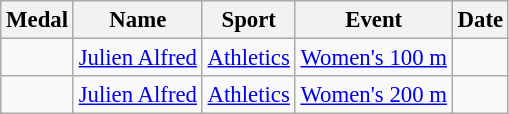<table class="wikitable sortable" style="font-size: 95%;">
<tr>
<th>Medal</th>
<th>Name</th>
<th>Sport</th>
<th>Event</th>
<th>Date</th>
</tr>
<tr>
<td></td>
<td><a href='#'>Julien Alfred</a></td>
<td><a href='#'>Athletics</a></td>
<td><a href='#'>Women's 100 m</a></td>
<td></td>
</tr>
<tr>
<td></td>
<td><a href='#'>Julien Alfred</a></td>
<td><a href='#'>Athletics</a></td>
<td><a href='#'>Women's 200 m</a></td>
<td></td>
</tr>
</table>
